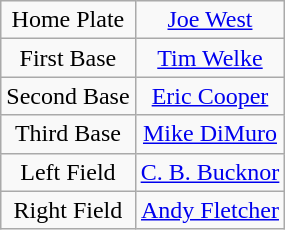<table class="wikitable" style="font-size: 100%; text-align:center;">
<tr>
<td>Home Plate</td>
<td><a href='#'>Joe West</a></td>
</tr>
<tr>
<td>First Base</td>
<td><a href='#'>Tim Welke</a></td>
</tr>
<tr>
<td>Second Base</td>
<td><a href='#'>Eric Cooper</a></td>
</tr>
<tr>
<td>Third Base</td>
<td><a href='#'>Mike DiMuro</a></td>
</tr>
<tr>
<td>Left Field</td>
<td><a href='#'>C. B. Bucknor</a></td>
</tr>
<tr>
<td>Right Field</td>
<td><a href='#'>Andy Fletcher</a></td>
</tr>
</table>
